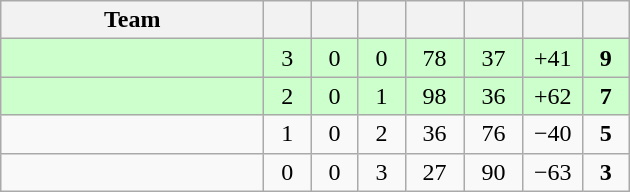<table class="wikitable" style="text-align:center;">
<tr>
<th style="width:10.5em;">Team</th>
<th style="width:1.5em;"></th>
<th style="width:1.5em;"></th>
<th style="width:1.5em;"></th>
<th style="width:2.0em;"></th>
<th style="width:2.0em;"></th>
<th style="width:2.0em;"></th>
<th style="width:1.5em;"></th>
</tr>
<tr bgcolor=#cfc>
<td align="left"></td>
<td>3</td>
<td>0</td>
<td>0</td>
<td>78</td>
<td>37</td>
<td>+41</td>
<td><strong>9</strong></td>
</tr>
<tr bgcolor=#cfc>
<td align="left"></td>
<td>2</td>
<td>0</td>
<td>1</td>
<td>98</td>
<td>36</td>
<td>+62</td>
<td><strong>7</strong></td>
</tr>
<tr>
<td align="left"></td>
<td>1</td>
<td>0</td>
<td>2</td>
<td>36</td>
<td>76</td>
<td>−40</td>
<td><strong>5</strong></td>
</tr>
<tr>
<td align="left"></td>
<td>0</td>
<td>0</td>
<td>3</td>
<td>27</td>
<td>90</td>
<td>−63</td>
<td><strong>3</strong></td>
</tr>
</table>
